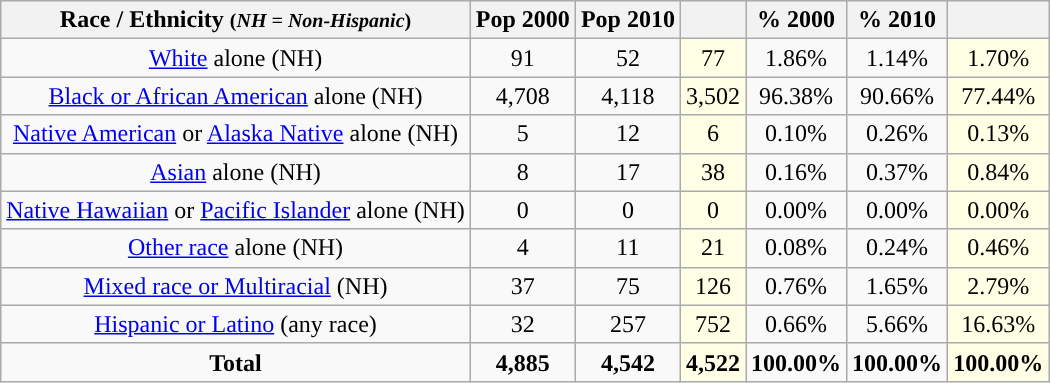<table class="wikitable" style="text-align:center;">
<tr>
<th>Race / Ethnicity <small>(<em>NH = Non-Hispanic</em>)</small></th>
<th>Pop 2000</th>
<th>Pop 2010</th>
<th></th>
<th>% 2000</th>
<th>% 2010</th>
<th></th>
</tr>
<tr>
<td><a href='#'>White</a> alone (NH)</td>
<td>91</td>
<td>52</td>
<td style='background: #ffffe6;'>77</td>
<td>1.86%</td>
<td>1.14%</td>
<td style='background: #ffffe6;'>1.70%</td>
</tr>
<tr>
<td><a href='#'>Black or African American</a> alone (NH)</td>
<td>4,708</td>
<td>4,118</td>
<td style='background: #ffffe6;'>3,502</td>
<td>96.38%</td>
<td>90.66%</td>
<td style='background: #ffffe6;'>77.44%</td>
</tr>
<tr>
<td><a href='#'>Native American</a> or <a href='#'>Alaska Native</a> alone (NH)</td>
<td>5</td>
<td>12</td>
<td style='background: #ffffe6;'>6</td>
<td>0.10%</td>
<td>0.26%</td>
<td style='background: #ffffe6;'>0.13%</td>
</tr>
<tr>
<td><a href='#'>Asian</a> alone (NH)</td>
<td>8</td>
<td>17</td>
<td style='background: #ffffe6;'>38</td>
<td>0.16%</td>
<td>0.37%</td>
<td style='background: #ffffe6;'>0.84%</td>
</tr>
<tr>
<td><a href='#'>Native Hawaiian</a> or <a href='#'>Pacific Islander</a> alone (NH)</td>
<td>0</td>
<td>0</td>
<td style='background: #ffffe6;'>0</td>
<td>0.00%</td>
<td>0.00%</td>
<td style='background: #ffffe6;'>0.00%</td>
</tr>
<tr>
<td><a href='#'>Other race</a> alone (NH)</td>
<td>4</td>
<td>11</td>
<td style='background: #ffffe6;'>21</td>
<td>0.08%</td>
<td>0.24%</td>
<td style='background: #ffffe6;'>0.46%</td>
</tr>
<tr>
<td><a href='#'>Mixed race or Multiracial</a> (NH)</td>
<td>37</td>
<td>75</td>
<td style='background: #ffffe6;'>126</td>
<td>0.76%</td>
<td>1.65%</td>
<td style='background: #ffffe6;'>2.79%</td>
</tr>
<tr>
<td><a href='#'>Hispanic or Latino</a> (any race)</td>
<td>32</td>
<td>257</td>
<td style='background: #ffffe6;'>752</td>
<td>0.66%</td>
<td>5.66%</td>
<td style='background: #ffffe6;'>16.63%</td>
</tr>
<tr>
<td><strong>Total</strong></td>
<td><strong>4,885</strong></td>
<td><strong>4,542</strong></td>
<td style='background: #ffffe6;'><strong>4,522</strong></td>
<td><strong>100.00%</strong></td>
<td><strong>100.00%</strong></td>
<td style='background: #ffffe6;'><strong>100.00%</strong></td>
</tr>
</table>
